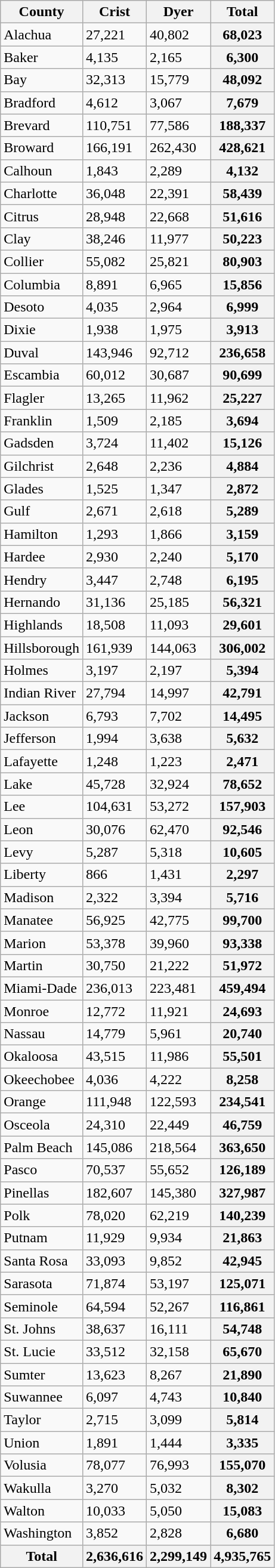<table class="wikitable sortable">
<tr>
<th>County</th>
<th>Crist</th>
<th>Dyer</th>
<th>Total</th>
</tr>
<tr>
<td>Alachua</td>
<td>27,221</td>
<td>40,802</td>
<th>68,023</th>
</tr>
<tr>
<td>Baker</td>
<td>4,135</td>
<td>2,165</td>
<th>6,300</th>
</tr>
<tr>
<td>Bay</td>
<td>32,313</td>
<td>15,779</td>
<th>48,092</th>
</tr>
<tr>
<td>Bradford</td>
<td>4,612</td>
<td>3,067</td>
<th>7,679</th>
</tr>
<tr>
<td>Brevard</td>
<td>110,751</td>
<td>77,586</td>
<th>188,337</th>
</tr>
<tr>
<td>Broward</td>
<td>166,191</td>
<td>262,430</td>
<th>428,621</th>
</tr>
<tr>
<td>Calhoun</td>
<td>1,843</td>
<td>2,289</td>
<th>4,132</th>
</tr>
<tr>
<td>Charlotte</td>
<td>36,048</td>
<td>22,391</td>
<th>58,439</th>
</tr>
<tr>
<td>Citrus</td>
<td>28,948</td>
<td>22,668</td>
<th>51,616</th>
</tr>
<tr>
<td>Clay</td>
<td>38,246</td>
<td>11,977</td>
<th>50,223</th>
</tr>
<tr>
<td>Collier</td>
<td>55,082</td>
<td>25,821</td>
<th>80,903</th>
</tr>
<tr>
<td>Columbia</td>
<td>8,891</td>
<td>6,965</td>
<th>15,856</th>
</tr>
<tr>
<td>Desoto</td>
<td>4,035</td>
<td>2,964</td>
<th>6,999</th>
</tr>
<tr>
<td>Dixie</td>
<td>1,938</td>
<td>1,975</td>
<th>3,913</th>
</tr>
<tr>
<td>Duval</td>
<td>143,946</td>
<td>92,712</td>
<th>236,658</th>
</tr>
<tr>
<td>Escambia</td>
<td>60,012</td>
<td>30,687</td>
<th>90,699</th>
</tr>
<tr>
<td>Flagler</td>
<td>13,265</td>
<td>11,962</td>
<th>25,227</th>
</tr>
<tr>
<td>Franklin</td>
<td>1,509</td>
<td>2,185</td>
<th>3,694</th>
</tr>
<tr>
<td>Gadsden</td>
<td>3,724</td>
<td>11,402</td>
<th>15,126</th>
</tr>
<tr>
<td>Gilchrist</td>
<td>2,648</td>
<td>2,236</td>
<th>4,884</th>
</tr>
<tr>
<td>Glades</td>
<td>1,525</td>
<td>1,347</td>
<th>2,872</th>
</tr>
<tr>
<td>Gulf</td>
<td>2,671</td>
<td>2,618</td>
<th>5,289</th>
</tr>
<tr>
<td>Hamilton</td>
<td>1,293</td>
<td>1,866</td>
<th>3,159</th>
</tr>
<tr>
<td>Hardee</td>
<td>2,930</td>
<td>2,240</td>
<th>5,170</th>
</tr>
<tr>
<td>Hendry</td>
<td>3,447</td>
<td>2,748</td>
<th>6,195</th>
</tr>
<tr>
<td>Hernando</td>
<td>31,136</td>
<td>25,185</td>
<th>56,321</th>
</tr>
<tr>
<td>Highlands</td>
<td>18,508</td>
<td>11,093</td>
<th>29,601</th>
</tr>
<tr>
<td>Hillsborough</td>
<td>161,939</td>
<td>144,063</td>
<th>306,002</th>
</tr>
<tr>
<td>Holmes</td>
<td>3,197</td>
<td>2,197</td>
<th>5,394</th>
</tr>
<tr>
<td>Indian River</td>
<td>27,794</td>
<td>14,997</td>
<th>42,791</th>
</tr>
<tr>
<td>Jackson</td>
<td>6,793</td>
<td>7,702</td>
<th>14,495</th>
</tr>
<tr>
<td>Jefferson</td>
<td>1,994</td>
<td>3,638</td>
<th>5,632</th>
</tr>
<tr>
<td>Lafayette</td>
<td>1,248</td>
<td>1,223</td>
<th>2,471</th>
</tr>
<tr>
<td>Lake</td>
<td>45,728</td>
<td>32,924</td>
<th>78,652</th>
</tr>
<tr>
<td>Lee</td>
<td>104,631</td>
<td>53,272</td>
<th>157,903</th>
</tr>
<tr>
<td>Leon</td>
<td>30,076</td>
<td>62,470</td>
<th>92,546</th>
</tr>
<tr>
<td>Levy</td>
<td>5,287</td>
<td>5,318</td>
<th>10,605</th>
</tr>
<tr>
<td>Liberty</td>
<td>866</td>
<td>1,431</td>
<th>2,297</th>
</tr>
<tr>
<td>Madison</td>
<td>2,322</td>
<td>3,394</td>
<th>5,716</th>
</tr>
<tr>
<td>Manatee</td>
<td>56,925</td>
<td>42,775</td>
<th>99,700</th>
</tr>
<tr>
<td>Marion</td>
<td>53,378</td>
<td>39,960</td>
<th>93,338</th>
</tr>
<tr>
<td>Martin</td>
<td>30,750</td>
<td>21,222</td>
<th>51,972</th>
</tr>
<tr>
<td>Miami-Dade</td>
<td>236,013</td>
<td>223,481</td>
<th>459,494</th>
</tr>
<tr>
<td>Monroe</td>
<td>12,772</td>
<td>11,921</td>
<th>24,693</th>
</tr>
<tr>
<td>Nassau</td>
<td>14,779</td>
<td>5,961</td>
<th>20,740</th>
</tr>
<tr>
<td>Okaloosa</td>
<td>43,515</td>
<td>11,986</td>
<th>55,501</th>
</tr>
<tr>
<td>Okeechobee</td>
<td>4,036</td>
<td>4,222</td>
<th>8,258</th>
</tr>
<tr>
<td>Orange</td>
<td>111,948</td>
<td>122,593</td>
<th>234,541</th>
</tr>
<tr>
<td>Osceola</td>
<td>24,310</td>
<td>22,449</td>
<th>46,759</th>
</tr>
<tr>
<td>Palm Beach</td>
<td>145,086</td>
<td>218,564</td>
<th>363,650</th>
</tr>
<tr>
<td>Pasco</td>
<td>70,537</td>
<td>55,652</td>
<th>126,189</th>
</tr>
<tr>
<td>Pinellas</td>
<td>182,607</td>
<td>145,380</td>
<th>327,987</th>
</tr>
<tr>
<td>Polk</td>
<td>78,020</td>
<td>62,219</td>
<th>140,239</th>
</tr>
<tr>
<td>Putnam</td>
<td>11,929</td>
<td>9,934</td>
<th>21,863</th>
</tr>
<tr>
<td>Santa Rosa</td>
<td>33,093</td>
<td>9,852</td>
<th>42,945</th>
</tr>
<tr>
<td>Sarasota</td>
<td>71,874</td>
<td>53,197</td>
<th>125,071</th>
</tr>
<tr>
<td>Seminole</td>
<td>64,594</td>
<td>52,267</td>
<th>116,861</th>
</tr>
<tr>
<td>St. Johns</td>
<td>38,637</td>
<td>16,111</td>
<th>54,748</th>
</tr>
<tr>
<td>St. Lucie</td>
<td>33,512</td>
<td>32,158</td>
<th>65,670</th>
</tr>
<tr>
<td>Sumter</td>
<td>13,623</td>
<td>8,267</td>
<th>21,890</th>
</tr>
<tr>
<td>Suwannee</td>
<td>6,097</td>
<td>4,743</td>
<th>10,840</th>
</tr>
<tr>
<td>Taylor</td>
<td>2,715</td>
<td>3,099</td>
<th>5,814</th>
</tr>
<tr>
<td>Union</td>
<td>1,891</td>
<td>1,444</td>
<th>3,335</th>
</tr>
<tr>
<td>Volusia</td>
<td>78,077</td>
<td>76,993</td>
<th>155,070</th>
</tr>
<tr>
<td>Wakulla</td>
<td>3,270</td>
<td>5,032</td>
<th>8,302</th>
</tr>
<tr>
<td>Walton</td>
<td>10,033</td>
<td>5,050</td>
<th>15,083</th>
</tr>
<tr>
<td>Washington</td>
<td>3,852</td>
<td>2,828</td>
<th>6,680</th>
</tr>
<tr>
<th>Total</th>
<th>2,636,616</th>
<th>2,299,149</th>
<th>4,935,765</th>
</tr>
</table>
